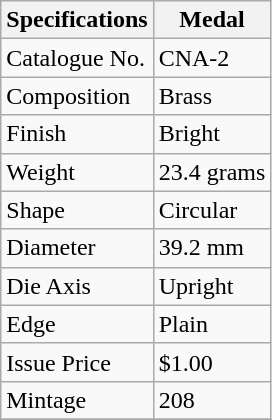<table class="wikitable">
<tr>
<th>Specifications</th>
<th>Medal</th>
</tr>
<tr>
<td>Catalogue No.</td>
<td>CNA-2</td>
</tr>
<tr>
<td>Composition</td>
<td>Brass</td>
</tr>
<tr>
<td>Finish</td>
<td>Bright</td>
</tr>
<tr>
<td>Weight</td>
<td>23.4 grams</td>
</tr>
<tr>
<td>Shape</td>
<td>Circular</td>
</tr>
<tr>
<td>Diameter</td>
<td>39.2 mm</td>
</tr>
<tr>
<td>Die Axis</td>
<td>Upright</td>
</tr>
<tr>
<td>Edge</td>
<td>Plain</td>
</tr>
<tr>
<td>Issue Price</td>
<td>$1.00</td>
</tr>
<tr>
<td>Mintage</td>
<td>208</td>
</tr>
<tr>
</tr>
</table>
